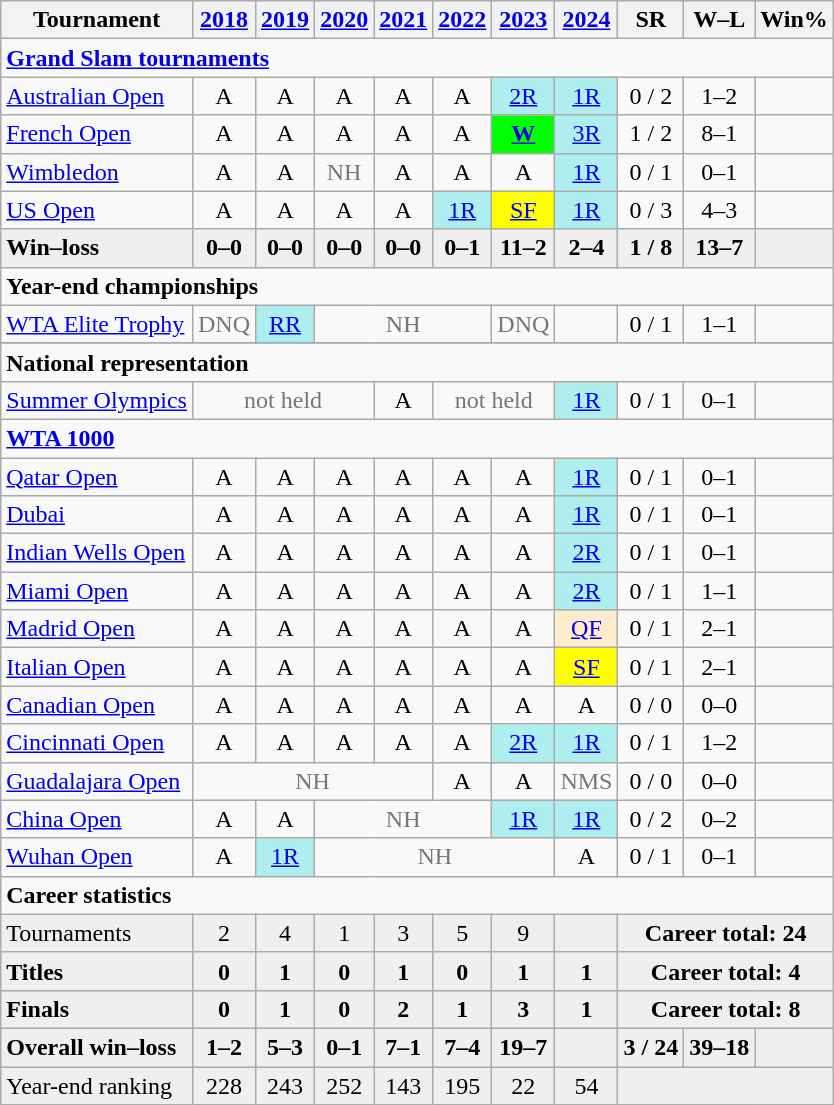<table class="wikitable" style="text-align:center">
<tr>
<th>Tournament</th>
<th><a href='#'>2018</a></th>
<th><a href='#'>2019</a></th>
<th><a href='#'>2020</a></th>
<th><a href='#'>2021</a></th>
<th><a href='#'>2022</a></th>
<th><a href='#'>2023</a></th>
<th><a href='#'>2024</a></th>
<th>SR</th>
<th>W–L</th>
<th>Win%</th>
</tr>
<tr>
<td colspan="11" style=text-align:left><strong><a href='#'>Grand Slam tournaments</a></strong></td>
</tr>
<tr>
<td style=text-align:left><a href='#'>Australian Open</a></td>
<td>A</td>
<td>A</td>
<td>A</td>
<td>A</td>
<td>A</td>
<td style="background:#afeeee"><a href='#'>2R</a></td>
<td style="background:#afeeee"><a href='#'>1R</a></td>
<td>0 / 2</td>
<td>1–2</td>
<td></td>
</tr>
<tr>
<td style=text-align:left><a href='#'>French Open</a></td>
<td>A</td>
<td>A</td>
<td>A</td>
<td>A</td>
<td>A</td>
<td style=background:lime><strong><a href='#'>W</a></strong></td>
<td style="background:#afeeee"><a href='#'>3R</a></td>
<td>1 / 2</td>
<td>8–1</td>
<td></td>
</tr>
<tr>
<td style=text-align:left><a href='#'>Wimbledon</a></td>
<td>A</td>
<td>A</td>
<td style="color:#767676">NH</td>
<td>A</td>
<td>A</td>
<td>A</td>
<td style="background:#afeeee"><a href='#'>1R</a></td>
<td>0 / 1</td>
<td>0–1</td>
<td></td>
</tr>
<tr>
<td style=text-align:left><a href='#'>US Open</a></td>
<td>A</td>
<td>A</td>
<td>A</td>
<td>A</td>
<td style=background:#afeeee><a href='#'>1R</a></td>
<td bgcolor=yellow><a href='#'>SF</a></td>
<td style=background:#afeeee><a href='#'>1R</a></td>
<td>0 / 3</td>
<td>4–3</td>
<td></td>
</tr>
<tr style="background:#efefef;font-weight:bold">
<td style=text-align:left>Win–loss</td>
<td>0–0</td>
<td>0–0</td>
<td>0–0</td>
<td>0–0</td>
<td>0–1</td>
<td>11–2</td>
<td>2–4</td>
<td>1 / 8</td>
<td>13–7</td>
<td></td>
</tr>
<tr>
<td colspan="11" style=text-align:left><strong>Year-end championships</strong></td>
</tr>
<tr>
<td style=text-align:left><a href='#'>WTA Elite Trophy</a></td>
<td style=color:#767676>DNQ</td>
<td style=background:#afeeee><a href='#'>RR</a></td>
<td colspan=3 style=color:#767676>NH</td>
<td style=color:#767676>DNQ</td>
<td></td>
<td>0 / 1</td>
<td>1–1</td>
<td></td>
</tr>
<tr>
</tr>
<tr>
<td colspan="14" style="text-align:left"><strong>National representation</strong></td>
</tr>
<tr>
<td style=text-align:left><a href='#'>Summer Olympics</a></td>
<td style=color:#767676 colspan=3>not held</td>
<td>A</td>
<td colspan="2" style="color:#767676">not held</td>
<td style=background:#afeeee><a href='#'>1R</a></td>
<td>0 / 1</td>
<td>0–1</td>
<td></td>
</tr>
<tr>
<td colspan="11" style=text-align:left><strong><a href='#'>WTA 1000</a></strong></td>
</tr>
<tr>
<td style=text-align:left><a href='#'>Qatar Open</a></td>
<td>A</td>
<td>A</td>
<td>A</td>
<td>A</td>
<td>A</td>
<td>A</td>
<td bgcolor=afeeee><a href='#'>1R</a></td>
<td>0 / 1</td>
<td>0–1</td>
<td></td>
</tr>
<tr>
<td style=text-align:left><a href='#'>Dubai</a></td>
<td>A</td>
<td>A</td>
<td>A</td>
<td>A</td>
<td>A</td>
<td>A</td>
<td bgcolor=afeeee><a href='#'>1R</a></td>
<td>0 / 1</td>
<td>0–1</td>
<td></td>
</tr>
<tr>
<td style=text-align:left><a href='#'>Indian Wells Open</a></td>
<td>A</td>
<td>A</td>
<td>A</td>
<td>A</td>
<td>A</td>
<td>A</td>
<td bgcolor=afeeee><a href='#'>2R</a></td>
<td>0 / 1</td>
<td>0–1</td>
<td></td>
</tr>
<tr>
<td style=text-align:left><a href='#'>Miami Open</a></td>
<td>A</td>
<td>A</td>
<td>A</td>
<td>A</td>
<td>A</td>
<td>A</td>
<td bgcolor=afeeee><a href='#'>2R</a></td>
<td>0 / 1</td>
<td>1–1</td>
<td></td>
</tr>
<tr>
<td style=text-align:left><a href='#'>Madrid Open</a></td>
<td>A</td>
<td>A</td>
<td>A</td>
<td>A</td>
<td>A</td>
<td>A</td>
<td bgcolor=ffebcd><a href='#'>QF</a></td>
<td>0 / 1</td>
<td>2–1</td>
<td></td>
</tr>
<tr>
<td style=text-align:left><a href='#'>Italian Open</a></td>
<td>A</td>
<td>A</td>
<td>A</td>
<td>A</td>
<td>A</td>
<td>A</td>
<td bgcolor=yellow><a href='#'>SF</a></td>
<td>0 / 1</td>
<td>2–1</td>
<td></td>
</tr>
<tr>
<td style=text-align:left><a href='#'>Canadian Open</a></td>
<td>A</td>
<td>A</td>
<td>A</td>
<td>A</td>
<td>A</td>
<td>A</td>
<td>A</td>
<td>0 / 0</td>
<td>0–0</td>
<td></td>
</tr>
<tr>
<td style=text-align:left><a href='#'>Cincinnati Open</a></td>
<td>A</td>
<td>A</td>
<td>A</td>
<td>A</td>
<td>A</td>
<td style=background:#afeeee><a href='#'>2R</a></td>
<td style=background:#afeeee><a href='#'>1R</a></td>
<td>0 / 1</td>
<td>1–2</td>
<td></td>
</tr>
<tr>
<td style=text-align:left><a href='#'>Guadalajara Open</a></td>
<td colspan=4 style=color:#767676>NH</td>
<td>A</td>
<td>A</td>
<td style=color:#767676>NMS</td>
<td>0 / 0</td>
<td>0–0</td>
<td></td>
</tr>
<tr>
<td style=text-align:left><a href='#'>China Open</a></td>
<td>A</td>
<td>A</td>
<td colspan=3 style=color:#767676>NH</td>
<td style=background:#afeeee><a href='#'>1R</a></td>
<td style=background:#afeeee><a href='#'>1R</a></td>
<td>0 / 2</td>
<td>0–2</td>
<td></td>
</tr>
<tr>
<td style=text-align:left><a href='#'>Wuhan Open</a></td>
<td>A</td>
<td style=background:#afeeee><a href='#'>1R</a></td>
<td colspan=4 style=color:#767676>NH</td>
<td>A</td>
<td>0 / 1</td>
<td>0–1</td>
<td></td>
</tr>
<tr>
<td colspan="11" style=text-align:left><strong>Career statistics</strong></td>
</tr>
<tr style=background:#efefef>
<td style=text-align:left>Tournaments</td>
<td>2</td>
<td>4</td>
<td>1</td>
<td>3</td>
<td>5</td>
<td>9</td>
<td></td>
<td colspan=3><strong>Career total: 24</strong></td>
</tr>
<tr style=background:#efefef;font-weight:bold>
<td style=text-align:left>Titles</td>
<td>0</td>
<td>1</td>
<td>0</td>
<td>1</td>
<td>0</td>
<td>1</td>
<td>1</td>
<td colspan="3">Career total: 4</td>
</tr>
<tr style=background:#efefef;font-weight:bold>
<td style=text-align:left>Finals</td>
<td>0</td>
<td>1</td>
<td>0</td>
<td>2</td>
<td>1</td>
<td>3</td>
<td>1</td>
<td colspan="3">Career total: 8</td>
</tr>
<tr style="background:#efefef;font-weight:bold">
<td style=text-align:left>Overall win–loss</td>
<td>1–2</td>
<td>5–3</td>
<td>0–1</td>
<td>7–1</td>
<td>7–4</td>
<td>19–7</td>
<td></td>
<td>3 / 24</td>
<td>39–18</td>
<td></td>
</tr>
<tr style=background:#efefef>
<td style=text-align:left>Year-end ranking</td>
<td>228</td>
<td>243</td>
<td>252</td>
<td>143</td>
<td>195</td>
<td>22</td>
<td>54</td>
<td colspan="3"></td>
</tr>
</table>
